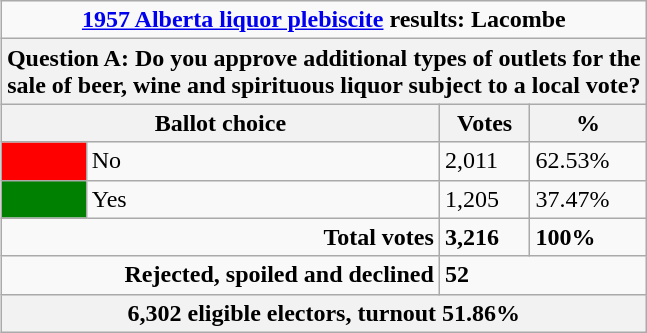<table class="wikitable" align=right>
<tr>
<td colspan=4 align=center><strong><a href='#'>1957 Alberta liquor plebiscite</a> results: Lacombe</strong></td>
</tr>
<tr>
<th colspan=4>Question A: Do you approve additional types of outlets for the<br> sale of beer, wine and spirituous liquor subject to a local vote?</th>
</tr>
<tr>
<th colspan=2>Ballot choice</th>
<th>Votes</th>
<th>%</th>
</tr>
<tr>
<td bgcolor=red></td>
<td>No</td>
<td>2,011</td>
<td>62.53%</td>
</tr>
<tr>
<td bgcolor=green></td>
<td>Yes</td>
<td>1,205</td>
<td>37.47%</td>
</tr>
<tr>
<td align=right colspan=2><strong>Total votes</strong></td>
<td><strong>3,216</strong></td>
<td><strong>100%</strong></td>
</tr>
<tr>
<td align=right colspan=2><strong>Rejected, spoiled and declined</strong></td>
<td colspan=2><strong>52</strong></td>
</tr>
<tr>
<th colspan=4>6,302 eligible electors, turnout 51.86%</th>
</tr>
</table>
